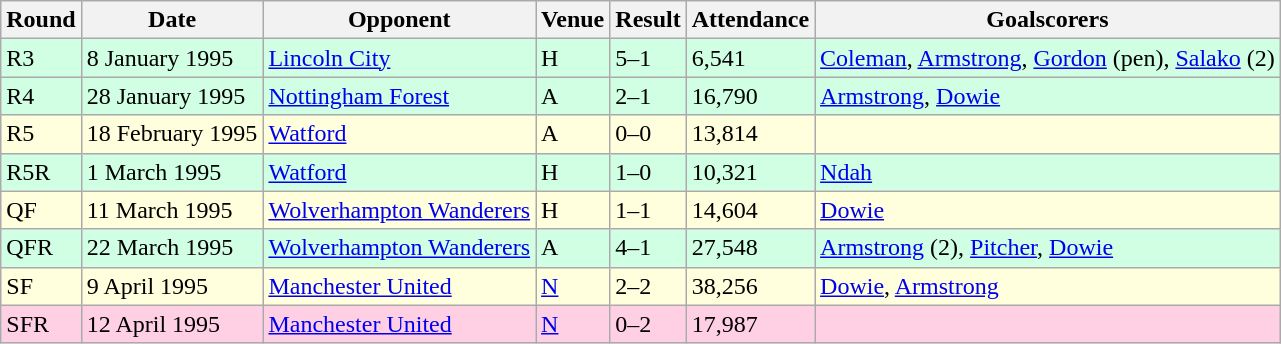<table class="wikitable">
<tr>
<th>Round</th>
<th>Date</th>
<th>Opponent</th>
<th>Venue</th>
<th>Result</th>
<th>Attendance</th>
<th>Goalscorers</th>
</tr>
<tr style="background-color: #d0ffe3;">
<td>R3</td>
<td>8 January 1995</td>
<td><a href='#'>Lincoln City</a></td>
<td>H</td>
<td>5–1</td>
<td>6,541</td>
<td><a href='#'>Coleman</a>, <a href='#'>Armstrong</a>, <a href='#'>Gordon</a> (pen), <a href='#'>Salako</a> (2)</td>
</tr>
<tr style="background-color: #d0ffe3;">
<td>R4</td>
<td>28 January 1995</td>
<td><a href='#'>Nottingham Forest</a></td>
<td>A</td>
<td>2–1</td>
<td>16,790</td>
<td><a href='#'>Armstrong</a>, <a href='#'>Dowie</a></td>
</tr>
<tr style="background-color: #ffffdd;">
<td>R5</td>
<td>18 February 1995</td>
<td><a href='#'>Watford</a></td>
<td>A</td>
<td>0–0</td>
<td>13,814</td>
<td></td>
</tr>
<tr style="background-color: #d0ffe3;">
<td>R5R</td>
<td>1 March 1995</td>
<td><a href='#'>Watford</a></td>
<td>H</td>
<td>1–0</td>
<td>10,321</td>
<td><a href='#'>Ndah</a></td>
</tr>
<tr style="background-color: #ffffdd;">
<td>QF</td>
<td>11 March 1995</td>
<td><a href='#'>Wolverhampton Wanderers</a></td>
<td>H</td>
<td>1–1</td>
<td>14,604</td>
<td><a href='#'>Dowie</a></td>
</tr>
<tr style="background-color: #d0ffe3;">
<td>QFR</td>
<td>22 March 1995</td>
<td><a href='#'>Wolverhampton Wanderers</a></td>
<td>A</td>
<td>4–1</td>
<td>27,548</td>
<td><a href='#'>Armstrong</a> (2), <a href='#'>Pitcher</a>, <a href='#'>Dowie</a></td>
</tr>
<tr style="background-color: #ffffdd;">
<td>SF</td>
<td>9 April 1995</td>
<td><a href='#'>Manchester United</a></td>
<td><a href='#'>N</a></td>
<td>2–2</td>
<td>38,256</td>
<td><a href='#'>Dowie</a>, <a href='#'>Armstrong</a></td>
</tr>
<tr style="background-color: #ffd0e3;">
<td>SFR</td>
<td>12 April 1995</td>
<td><a href='#'>Manchester United</a></td>
<td><a href='#'>N</a></td>
<td>0–2</td>
<td>17,987</td>
<td></td>
</tr>
</table>
